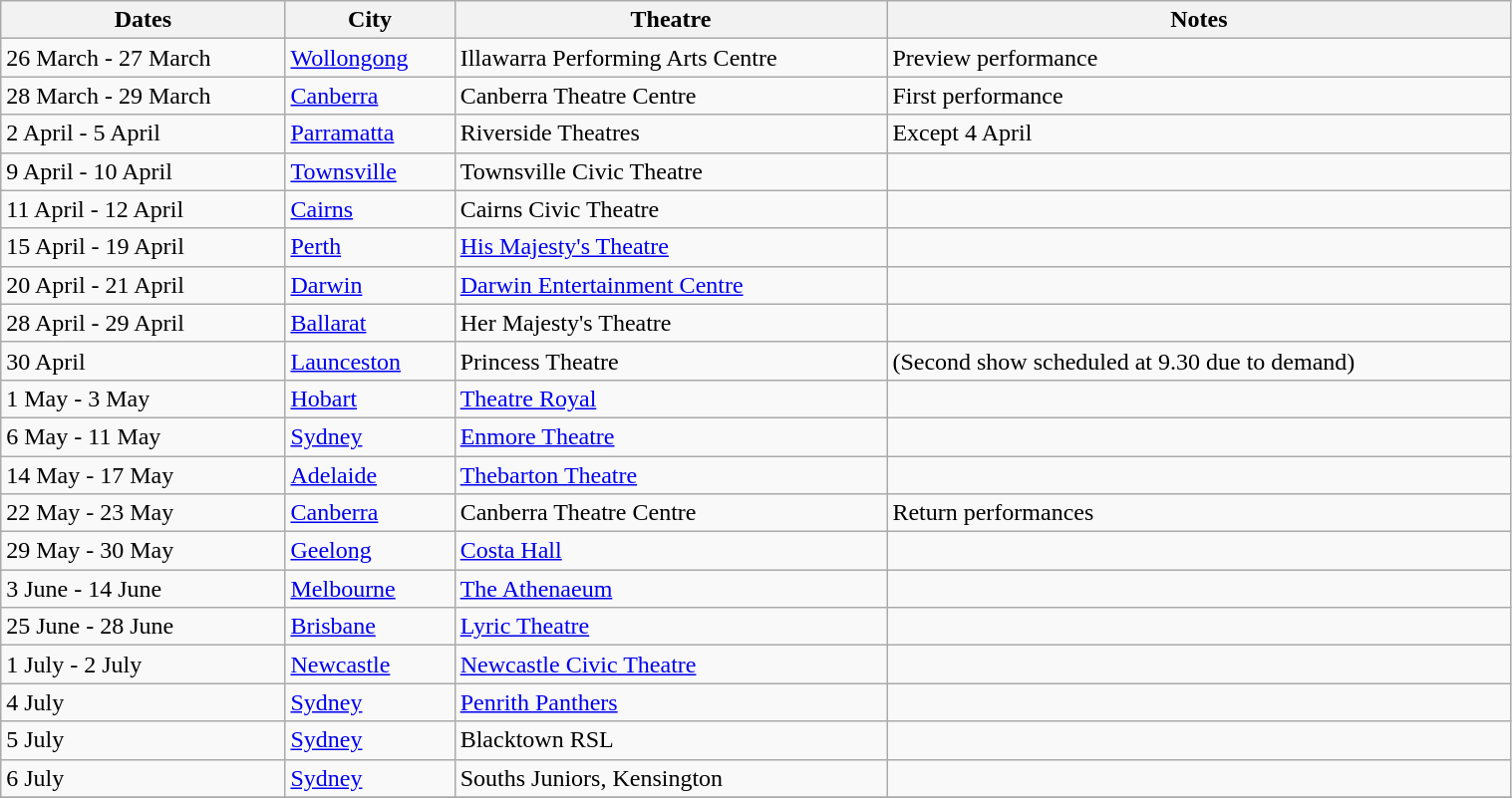<table class="wikitable" width="80%" align="center">
<tr>
<th>Dates</th>
<th>City</th>
<th>Theatre</th>
<th>Notes</th>
</tr>
<tr>
<td>26 March - 27 March</td>
<td><a href='#'>Wollongong</a></td>
<td>Illawarra Performing Arts Centre</td>
<td>Preview performance</td>
</tr>
<tr>
<td>28 March - 29 March</td>
<td><a href='#'>Canberra</a></td>
<td>Canberra Theatre Centre</td>
<td>First performance</td>
</tr>
<tr>
<td>2 April - 5 April</td>
<td><a href='#'>Parramatta</a></td>
<td>Riverside Theatres</td>
<td>Except 4 April</td>
</tr>
<tr>
<td>9 April - 10 April</td>
<td><a href='#'>Townsville</a></td>
<td>Townsville Civic Theatre</td>
<td></td>
</tr>
<tr>
<td>11 April - 12 April</td>
<td><a href='#'>Cairns</a></td>
<td>Cairns Civic Theatre</td>
<td></td>
</tr>
<tr>
<td>15 April - 19 April</td>
<td><a href='#'>Perth</a></td>
<td><a href='#'>His Majesty's Theatre</a></td>
<td></td>
</tr>
<tr>
<td>20 April - 21 April</td>
<td><a href='#'>Darwin</a></td>
<td><a href='#'>Darwin Entertainment Centre</a></td>
<td></td>
</tr>
<tr>
<td>28 April - 29 April</td>
<td><a href='#'>Ballarat</a></td>
<td>Her Majesty's Theatre</td>
<td></td>
</tr>
<tr>
<td>30 April</td>
<td><a href='#'>Launceston</a></td>
<td>Princess Theatre</td>
<td>(Second show scheduled at 9.30 due to demand)</td>
</tr>
<tr>
<td>1 May - 3 May</td>
<td><a href='#'>Hobart</a></td>
<td><a href='#'>Theatre Royal</a></td>
<td></td>
</tr>
<tr>
<td>6 May - 11 May</td>
<td><a href='#'>Sydney</a></td>
<td><a href='#'>Enmore Theatre</a></td>
<td></td>
</tr>
<tr>
<td>14 May - 17 May</td>
<td><a href='#'>Adelaide</a></td>
<td><a href='#'>Thebarton Theatre</a></td>
<td></td>
</tr>
<tr>
<td>22 May - 23 May</td>
<td><a href='#'>Canberra</a></td>
<td>Canberra Theatre Centre</td>
<td>Return performances</td>
</tr>
<tr>
<td>29 May - 30 May</td>
<td><a href='#'>Geelong</a></td>
<td><a href='#'>Costa Hall</a></td>
<td></td>
</tr>
<tr>
<td>3 June - 14 June</td>
<td><a href='#'>Melbourne</a></td>
<td><a href='#'>The Athenaeum</a></td>
<td></td>
</tr>
<tr>
<td>25 June - 28 June</td>
<td><a href='#'>Brisbane</a></td>
<td><a href='#'>Lyric Theatre</a></td>
<td></td>
</tr>
<tr>
<td>1 July - 2 July</td>
<td><a href='#'>Newcastle</a></td>
<td><a href='#'>Newcastle Civic Theatre</a></td>
<td></td>
</tr>
<tr>
<td>4 July</td>
<td><a href='#'>Sydney</a></td>
<td><a href='#'>Penrith Panthers</a></td>
<td></td>
</tr>
<tr>
<td>5 July</td>
<td><a href='#'>Sydney</a></td>
<td>Blacktown RSL</td>
<td></td>
</tr>
<tr>
<td>6 July</td>
<td><a href='#'>Sydney</a></td>
<td>Souths Juniors, Kensington</td>
<td></td>
</tr>
<tr>
</tr>
</table>
